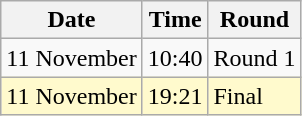<table class="wikitable">
<tr>
<th>Date</th>
<th>Time</th>
<th>Round</th>
</tr>
<tr>
<td>11 November</td>
<td>10:40</td>
<td>Round 1</td>
</tr>
<tr style=background:lemonchiffon>
<td>11 November</td>
<td>19:21</td>
<td>Final</td>
</tr>
</table>
